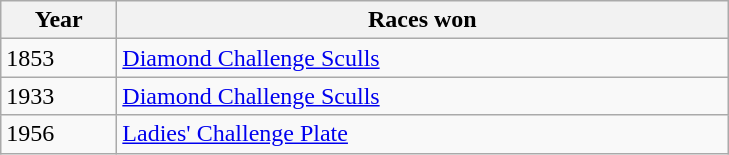<table class="wikitable">
<tr>
<th width=70>Year</th>
<th width=400>Races won</th>
</tr>
<tr>
<td>1853</td>
<td><a href='#'>Diamond Challenge Sculls</a></td>
</tr>
<tr>
<td>1933</td>
<td><a href='#'>Diamond Challenge Sculls</a></td>
</tr>
<tr>
<td>1956</td>
<td><a href='#'>Ladies' Challenge Plate</a></td>
</tr>
</table>
